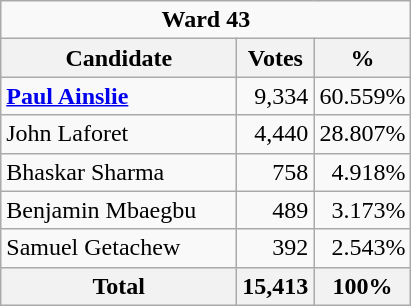<table class="wikitable">
<tr>
<td Colspan="3" align="center"><strong>Ward 43</strong></td>
</tr>
<tr>
<th bgcolor="#DDDDFF" width="150px">Candidate</th>
<th bgcolor="#DDDDFF">Votes</th>
<th bgcolor="#DDDDFF">%</th>
</tr>
<tr>
<td><strong><a href='#'>Paul Ainslie</a></strong></td>
<td align=right>9,334</td>
<td align=right>60.559%</td>
</tr>
<tr>
<td>John Laforet</td>
<td align=right>4,440</td>
<td align=right>28.807%</td>
</tr>
<tr>
<td>Bhaskar Sharma</td>
<td align=right>758</td>
<td align=right>4.918%</td>
</tr>
<tr>
<td>Benjamin Mbaegbu</td>
<td align=right>489</td>
<td align=right>3.173%</td>
</tr>
<tr>
<td>Samuel Getachew</td>
<td align=right>392</td>
<td align=right>2.543%</td>
</tr>
<tr>
<th>Total</th>
<th align=right>15,413</th>
<th align=right>100%</th>
</tr>
</table>
